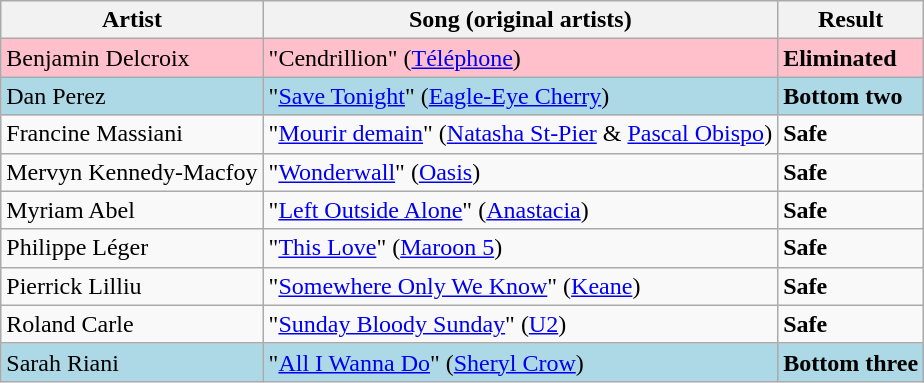<table class=wikitable>
<tr>
<th>Artist</th>
<th>Song (original artists)</th>
<th>Result</th>
</tr>
<tr style="background:pink;">
<td>Benjamin Delcroix</td>
<td>"Cendrillion" (<a href='#'>Téléphone</a>)</td>
<td><strong>Eliminated</strong></td>
</tr>
<tr style="background:lightblue;">
<td>Dan Perez</td>
<td>"<a href='#'>Save Tonight</a>" (<a href='#'>Eagle-Eye Cherry</a>)</td>
<td><strong>Bottom two</strong></td>
</tr>
<tr>
<td>Francine Massiani</td>
<td>"<a href='#'>Mourir demain</a>" (<a href='#'>Natasha St-Pier</a> & <a href='#'>Pascal Obispo</a>)</td>
<td><strong>Safe</strong></td>
</tr>
<tr>
<td>Mervyn Kennedy-Macfoy</td>
<td>"<a href='#'>Wonderwall</a>" (<a href='#'>Oasis</a>)</td>
<td><strong>Safe</strong></td>
</tr>
<tr>
<td>Myriam Abel</td>
<td>"<a href='#'>Left Outside Alone</a>" (<a href='#'>Anastacia</a>)</td>
<td><strong>Safe</strong></td>
</tr>
<tr>
<td>Philippe Léger</td>
<td>"<a href='#'>This Love</a>" (<a href='#'>Maroon 5</a>)</td>
<td><strong>Safe</strong></td>
</tr>
<tr>
<td>Pierrick Lilliu</td>
<td>"<a href='#'>Somewhere Only We Know</a>" (<a href='#'>Keane</a>)</td>
<td><strong>Safe</strong></td>
</tr>
<tr>
<td>Roland Carle</td>
<td>"<a href='#'>Sunday Bloody Sunday</a>" (<a href='#'>U2</a>)</td>
<td><strong>Safe</strong></td>
</tr>
<tr style="background:lightblue;">
<td>Sarah Riani</td>
<td>"<a href='#'>All I Wanna Do</a>" (<a href='#'>Sheryl Crow</a>)</td>
<td><strong>Bottom three</strong></td>
</tr>
</table>
